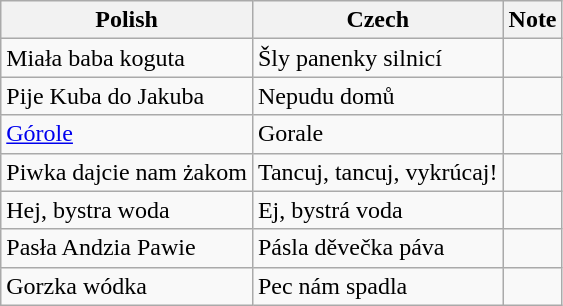<table class="wikitable sortable">
<tr>
<th>Polish</th>
<th>Czech</th>
<th class=unsortable>Note</th>
</tr>
<tr>
<td>Miała baba koguta</td>
<td>Šly panenky silnicí</td>
<td></td>
</tr>
<tr>
<td>Pije Kuba do Jakuba</td>
<td>Nepudu domů</td>
<td></td>
</tr>
<tr>
<td><a href='#'>Górole</a></td>
<td>Gorale</td>
<td></td>
</tr>
<tr>
<td>Piwka dajcie nam żakom</td>
<td>Tancuj, tancuj, vykrúcaj!</td>
<td></td>
</tr>
<tr>
<td>Hej, bystra woda</td>
<td>Ej, bystrá voda</td>
<td></td>
</tr>
<tr>
<td>Pasła Andzia Pawie</td>
<td>Pásla děvečka páva</td>
<td></td>
</tr>
<tr>
<td>Gorzka wódka</td>
<td>Pec nám spadla</td>
<td></td>
</tr>
</table>
